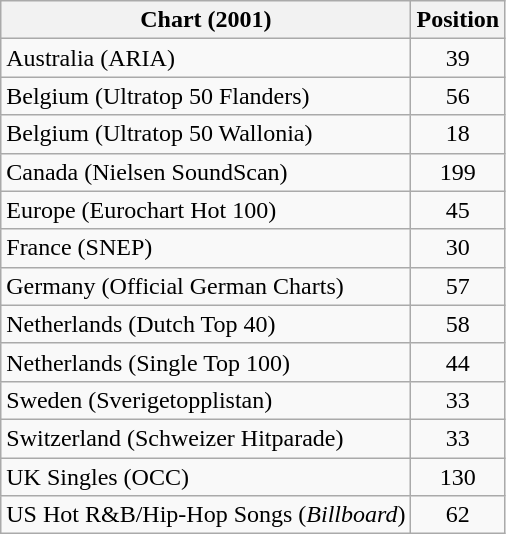<table class="wikitable sortable">
<tr>
<th>Chart (2001)</th>
<th>Position</th>
</tr>
<tr>
<td>Australia (ARIA)</td>
<td style="text-align:center">39</td>
</tr>
<tr>
<td>Belgium (Ultratop 50 Flanders)</td>
<td style="text-align:center">56</td>
</tr>
<tr>
<td>Belgium (Ultratop 50 Wallonia)</td>
<td style="text-align:center">18</td>
</tr>
<tr>
<td>Canada (Nielsen SoundScan)</td>
<td style="text-align:center">199</td>
</tr>
<tr>
<td>Europe (Eurochart Hot 100)</td>
<td style="text-align:center">45</td>
</tr>
<tr>
<td>France (SNEP)</td>
<td style="text-align:center">30</td>
</tr>
<tr>
<td>Germany (Official German Charts)</td>
<td style="text-align:center">57</td>
</tr>
<tr>
<td>Netherlands (Dutch Top 40)</td>
<td style="text-align:center">58</td>
</tr>
<tr>
<td>Netherlands (Single Top 100)</td>
<td style="text-align:center">44</td>
</tr>
<tr>
<td>Sweden (Sverigetopplistan)</td>
<td style="text-align:center">33</td>
</tr>
<tr>
<td>Switzerland (Schweizer Hitparade)</td>
<td style="text-align:center">33</td>
</tr>
<tr>
<td>UK Singles (OCC)</td>
<td style="text-align:center">130</td>
</tr>
<tr>
<td>US Hot R&B/Hip-Hop Songs (<em>Billboard</em>)</td>
<td style="text-align:center">62</td>
</tr>
</table>
